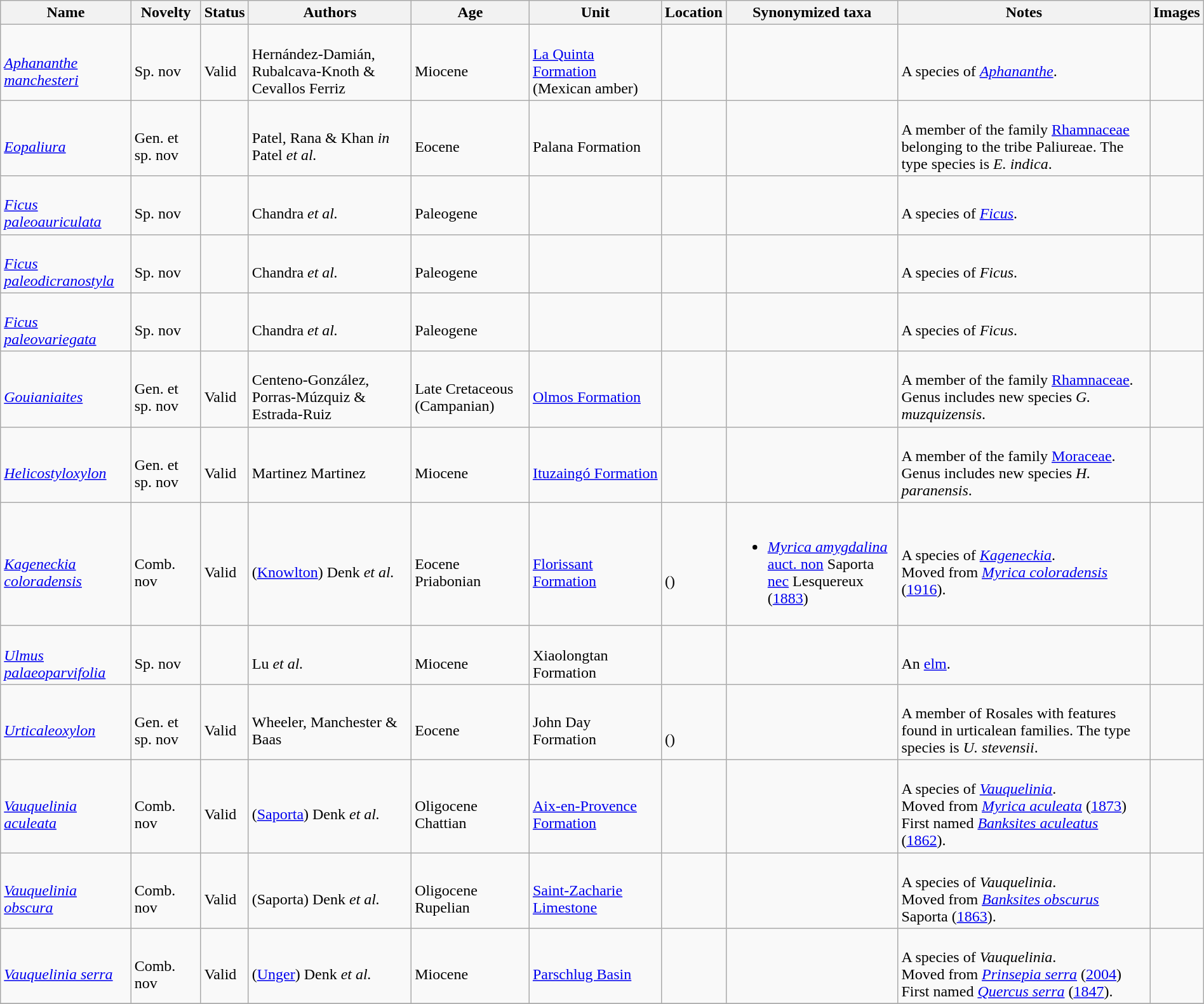<table class="wikitable sortable" align="center" width="100%">
<tr>
<th>Name</th>
<th>Novelty</th>
<th>Status</th>
<th>Authors</th>
<th>Age</th>
<th>Unit</th>
<th>Location</th>
<th>Synonymized taxa</th>
<th>Notes</th>
<th>Images</th>
</tr>
<tr>
<td><br><em><a href='#'>Aphananthe manchesteri</a></em></td>
<td><br>Sp. nov</td>
<td><br>Valid</td>
<td><br>Hernández-Damián, Rubalcava-Knoth & Cevallos Ferriz</td>
<td><br>Miocene</td>
<td><br><a href='#'>La Quinta Formation</a> (Mexican amber)</td>
<td><br></td>
<td></td>
<td><br>A species of <em><a href='#'>Aphananthe</a></em>.</td>
<td></td>
</tr>
<tr>
<td><br><em><a href='#'>Eopaliura</a></em></td>
<td><br>Gen. et sp. nov</td>
<td></td>
<td><br>Patel, Rana & Khan <em>in</em> Patel <em>et al.</em></td>
<td><br>Eocene</td>
<td><br>Palana Formation</td>
<td><br></td>
<td></td>
<td><br>A member of the family <a href='#'>Rhamnaceae</a> belonging to the tribe Paliureae. The type species is <em>E. indica</em>.</td>
<td></td>
</tr>
<tr>
<td><br><em><a href='#'>Ficus paleoauriculata</a></em></td>
<td><br>Sp. nov</td>
<td></td>
<td><br>Chandra <em>et al.</em></td>
<td><br>Paleogene</td>
<td></td>
<td><br></td>
<td></td>
<td><br>A species of <em><a href='#'>Ficus</a></em>.</td>
<td></td>
</tr>
<tr>
<td><br><em><a href='#'>Ficus paleodicranostyla</a></em></td>
<td><br>Sp. nov</td>
<td></td>
<td><br>Chandra <em>et al.</em></td>
<td><br>Paleogene</td>
<td></td>
<td><br></td>
<td></td>
<td><br>A species of <em>Ficus</em>.</td>
<td></td>
</tr>
<tr>
<td><br><em><a href='#'>Ficus paleovariegata</a></em></td>
<td><br>Sp. nov</td>
<td></td>
<td><br>Chandra <em>et al.</em></td>
<td><br>Paleogene</td>
<td></td>
<td><br></td>
<td></td>
<td><br>A species of <em>Ficus</em>.</td>
<td></td>
</tr>
<tr>
<td><br><em><a href='#'>Gouianiaites</a></em></td>
<td><br>Gen. et sp. nov</td>
<td><br>Valid</td>
<td><br>Centeno-González, Porras-Múzquiz & Estrada-Ruiz</td>
<td><br>Late Cretaceous (Campanian)</td>
<td><br><a href='#'>Olmos Formation</a></td>
<td><br></td>
<td></td>
<td><br>A member of the family <a href='#'>Rhamnaceae</a>. Genus includes new species <em>G. muzquizensis</em>.</td>
<td></td>
</tr>
<tr>
<td><br><em><a href='#'>Helicostyloxylon</a></em></td>
<td><br>Gen. et sp. nov</td>
<td><br>Valid</td>
<td><br>Martinez Martinez</td>
<td><br>Miocene</td>
<td><br><a href='#'>Ituzaingó Formation</a></td>
<td><br></td>
<td></td>
<td><br>A member of the family <a href='#'>Moraceae</a>. Genus includes new species <em>H. paranensis</em>.</td>
<td></td>
</tr>
<tr>
<td><br><em><a href='#'>Kageneckia coloradensis</a></em></td>
<td><br>Comb. nov</td>
<td><br>Valid</td>
<td><br>(<a href='#'>Knowlton</a>) Denk <em>et al.</em></td>
<td><br>Eocene<br>Priabonian</td>
<td><br><a href='#'>Florissant Formation</a></td>
<td><br><br>()</td>
<td><br><ul><li><em><a href='#'>Myrica amygdalina</a></em><br><a href='#'>auct. non</a> Saporta <a href='#'>nec</a> Lesquereux (<a href='#'>1883</a>)</li></ul></td>
<td><br>A species of <em><a href='#'>Kageneckia</a></em>.<br> Moved from <em><a href='#'>Myrica coloradensis</a></em> (<a href='#'>1916</a>).</td>
<td></td>
</tr>
<tr>
<td><br><em><a href='#'>Ulmus palaeoparvifolia</a></em></td>
<td><br>Sp. nov</td>
<td></td>
<td><br>Lu <em>et al.</em></td>
<td><br>Miocene</td>
<td><br>Xiaolongtan Formation</td>
<td><br></td>
<td></td>
<td><br>An <a href='#'>elm</a>.</td>
<td></td>
</tr>
<tr>
<td><br><em><a href='#'>Urticaleoxylon</a></em></td>
<td><br>Gen. et sp. nov</td>
<td><br>Valid</td>
<td><br>Wheeler, Manchester & Baas</td>
<td><br>Eocene</td>
<td><br>John Day Formation</td>
<td><br><br>()</td>
<td></td>
<td><br>A member of Rosales with features found in urticalean families. The type species is <em>U. stevensii</em>.</td>
<td></td>
</tr>
<tr>
<td><br><em><a href='#'>Vauquelinia aculeata</a></em></td>
<td><br>Comb. nov</td>
<td><br>Valid</td>
<td><br>(<a href='#'>Saporta</a>) Denk <em>et al.</em></td>
<td><br>Oligocene<br>Chattian</td>
<td><br><a href='#'>Aix-en-Provence Formation</a></td>
<td><br></td>
<td><br></td>
<td><br>A species of <em><a href='#'>Vauquelinia</a></em>.<br>Moved from <em><a href='#'>Myrica aculeata</a></em> (<a href='#'>1873</a>)<br> First named <em><a href='#'>Banksites aculeatus</a></em> (<a href='#'>1862</a>).</td>
<td></td>
</tr>
<tr>
<td><br><em><a href='#'>Vauquelinia obscura</a></em></td>
<td><br>Comb. nov</td>
<td><br>Valid</td>
<td><br>(Saporta) Denk <em>et al.</em></td>
<td><br>Oligocene<br>Rupelian</td>
<td><br><a href='#'>Saint-Zacharie Limestone</a></td>
<td><br></td>
<td><br></td>
<td><br>A species of <em>Vauquelinia</em>.<br> Moved from <em><a href='#'>Banksites obscurus</a></em> Saporta (<a href='#'>1863</a>).</td>
<td></td>
</tr>
<tr>
<td><br><em><a href='#'>Vauquelinia serra</a></em></td>
<td><br>Comb. nov</td>
<td><br>Valid</td>
<td><br>(<a href='#'>Unger</a>) Denk <em>et al.</em></td>
<td><br>Miocene</td>
<td><br><a href='#'>Parschlug Basin</a></td>
<td><br></td>
<td><br></td>
<td><br>A species of <em>Vauquelinia</em>.<br> Moved from <em><a href='#'>Prinsepia serra</a></em> (<a href='#'>2004</a>)<br> First named <em><a href='#'>Quercus serra</a></em> (<a href='#'>1847</a>).</td>
<td></td>
</tr>
<tr>
</tr>
</table>
